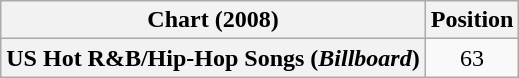<table class="wikitable plainrowheaders" style="text-align:center">
<tr>
<th scope="col">Chart (2008)</th>
<th scope="col">Position</th>
</tr>
<tr>
<th scope="row">US Hot R&B/Hip-Hop Songs (<em>Billboard</em>)</th>
<td>63</td>
</tr>
</table>
